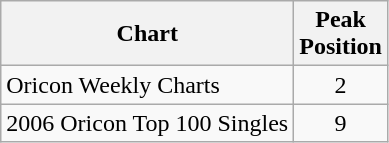<table class="wikitable">
<tr>
<th>Chart</th>
<th>Peak<br>Position</th>
</tr>
<tr>
<td>Oricon Weekly Charts</td>
<td align="center">2</td>
</tr>
<tr>
<td>2006 Oricon Top 100 Singles</td>
<td align="center">9</td>
</tr>
</table>
